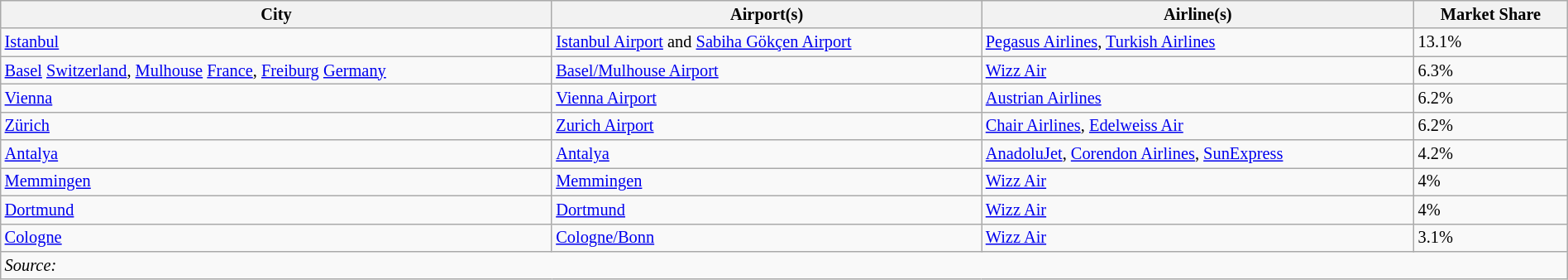<table class="wikitable sortable" style="font-size:85%; width:100%">
<tr>
<th>City</th>
<th>Airport(s)</th>
<th>Airline(s)</th>
<th>Market Share</th>
</tr>
<tr>
<td><a href='#'>Istanbul</a></td>
<td><a href='#'>Istanbul Airport</a> and <a href='#'>Sabiha Gökçen Airport</a></td>
<td><a href='#'>Pegasus Airlines</a>, <a href='#'>Turkish Airlines</a></td>
<td>13.1%</td>
</tr>
<tr>
<td><a href='#'>Basel</a> <a href='#'>Switzerland</a>, <a href='#'>Mulhouse</a> <a href='#'>France</a>, <a href='#'>Freiburg</a> <a href='#'>Germany</a></td>
<td><a href='#'>Basel/Mulhouse Airport</a></td>
<td><a href='#'>Wizz Air</a></td>
<td>6.3%</td>
</tr>
<tr>
<td><a href='#'>Vienna</a></td>
<td><a href='#'>Vienna Airport</a></td>
<td><a href='#'>Austrian Airlines</a></td>
<td>6.2%</td>
</tr>
<tr>
<td><a href='#'>Zürich</a></td>
<td><a href='#'>Zurich Airport</a></td>
<td><a href='#'>Chair Airlines</a>, <a href='#'>Edelweiss Air</a></td>
<td>6.2%</td>
</tr>
<tr>
<td><a href='#'>Antalya</a></td>
<td><a href='#'>Antalya</a></td>
<td><a href='#'>AnadoluJet</a>, <a href='#'>Corendon Airlines</a>, <a href='#'>SunExpress</a></td>
<td>4.2%</td>
</tr>
<tr>
<td><a href='#'>Memmingen</a></td>
<td><a href='#'>Memmingen</a></td>
<td><a href='#'>Wizz Air</a></td>
<td>4%</td>
</tr>
<tr>
<td><a href='#'>Dortmund</a></td>
<td><a href='#'>Dortmund</a></td>
<td><a href='#'>Wizz Air</a></td>
<td>4%</td>
</tr>
<tr>
<td><a href='#'>Cologne</a></td>
<td><a href='#'>Cologne/Bonn</a></td>
<td><a href='#'>Wizz Air</a></td>
<td>3.1%</td>
</tr>
<tr>
<td colspan="5" style="text-align:left;"><em>Source: </em></td>
</tr>
</table>
